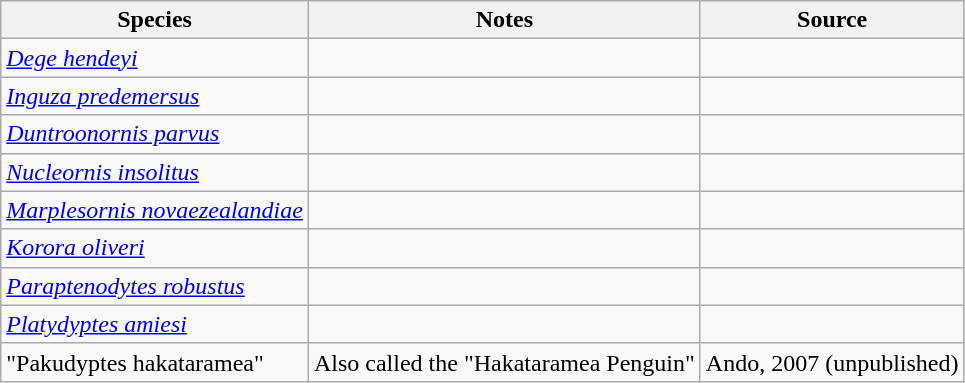<table class="wikitable">
<tr>
<th>Species</th>
<th>Notes</th>
<th>Source</th>
</tr>
<tr>
<td><em><a href='#'>Dege hendeyi</a></em></td>
<td></td>
<td></td>
</tr>
<tr>
<td><em><a href='#'>Inguza predemersus</a></em></td>
<td></td>
<td></td>
</tr>
<tr>
<td><a href='#'><em>Duntroonornis parvus</em></a></td>
<td></td>
<td></td>
</tr>
<tr>
<td><em><a href='#'>Nucleornis insolitus</a></em></td>
<td></td>
<td></td>
</tr>
<tr>
<td><a href='#'><em>Marplesornis novaezealandiae</em></a></td>
<td></td>
<td></td>
</tr>
<tr>
<td><em><a href='#'>Korora oliveri</a></em></td>
<td></td>
<td></td>
</tr>
<tr>
<td><em><a href='#'>Paraptenodytes robustus</a></em></td>
<td></td>
<td></td>
</tr>
<tr>
<td><em><a href='#'>Platydyptes amiesi</a></em></td>
<td></td>
<td></td>
</tr>
<tr>
<td>"Pakudyptes hakataramea"</td>
<td>Also called the "Hakataramea Penguin"</td>
<td>Ando, 2007 (unpublished)</td>
</tr>
</table>
